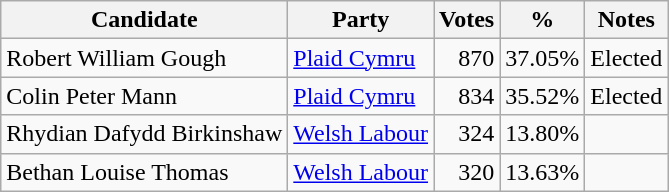<table class=wikitable style=text-align:right>
<tr>
<th>Candidate</th>
<th>Party</th>
<th>Votes</th>
<th>%</th>
<th>Notes</th>
</tr>
<tr>
<td align=left>Robert William Gough</td>
<td align=left><a href='#'>Plaid Cymru</a></td>
<td>870</td>
<td>37.05%</td>
<td align=left>Elected</td>
</tr>
<tr>
<td align=left>Colin Peter Mann</td>
<td align=left><a href='#'>Plaid Cymru</a></td>
<td>834</td>
<td>35.52%</td>
<td align=left>Elected</td>
</tr>
<tr>
<td align=left>Rhydian Dafydd Birkinshaw</td>
<td align=left><a href='#'>Welsh Labour</a></td>
<td>324</td>
<td>13.80%</td>
<td></td>
</tr>
<tr>
<td align=left>Bethan Louise Thomas</td>
<td align=left><a href='#'>Welsh Labour</a></td>
<td>320</td>
<td>13.63%</td>
<td></td>
</tr>
</table>
